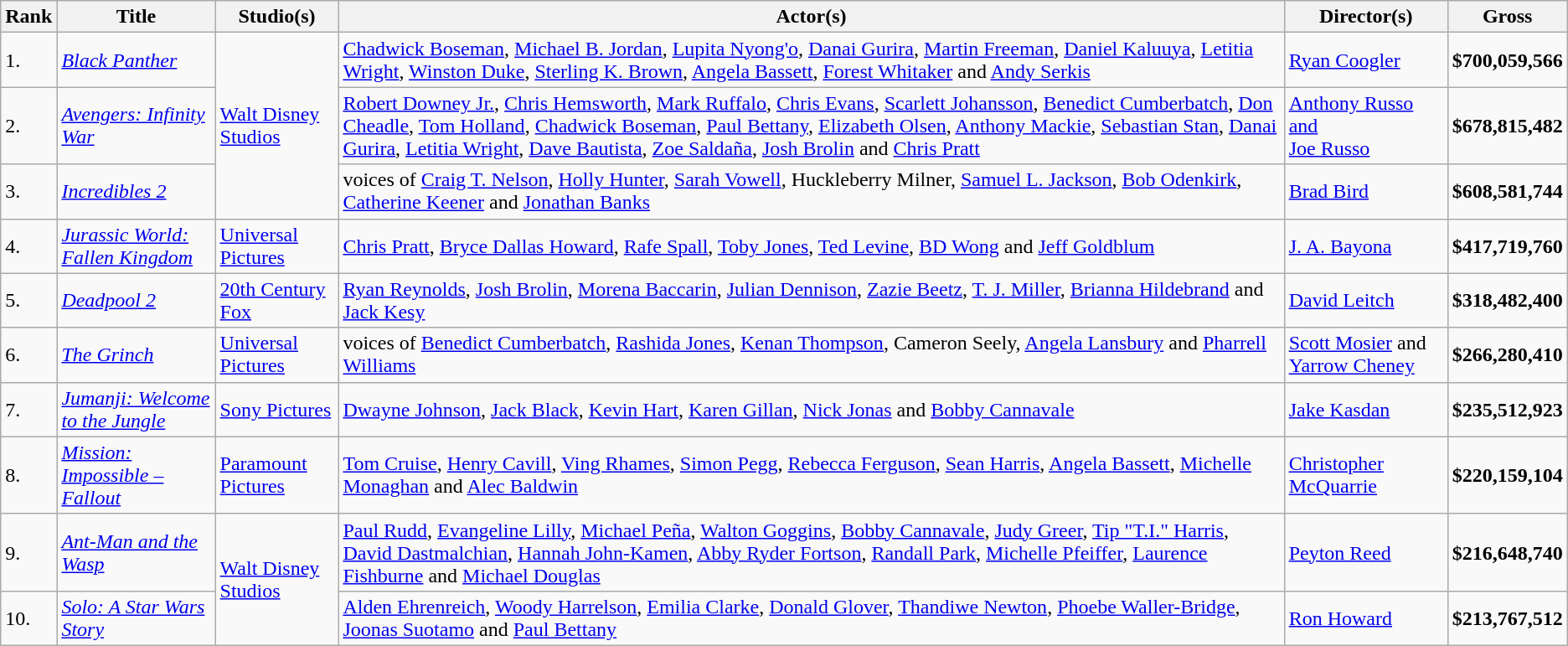<table class="wikitable">
<tr>
<th>Rank</th>
<th>Title</th>
<th>Studio(s)</th>
<th>Actor(s)</th>
<th>Director(s)</th>
<th>Gross</th>
</tr>
<tr>
<td>1.</td>
<td><em><a href='#'>Black Panther</a></em></td>
<td rowspan="3"><a href='#'>Walt Disney Studios</a></td>
<td><a href='#'>Chadwick Boseman</a>, <a href='#'>Michael B. Jordan</a>, <a href='#'>Lupita Nyong'o</a>, <a href='#'>Danai Gurira</a>, <a href='#'>Martin Freeman</a>, <a href='#'>Daniel Kaluuya</a>, <a href='#'>Letitia Wright</a>, <a href='#'>Winston Duke</a>, <a href='#'>Sterling K. Brown</a>, <a href='#'>Angela Bassett</a>, <a href='#'>Forest Whitaker</a> and <a href='#'>Andy Serkis</a></td>
<td><a href='#'>Ryan Coogler</a></td>
<td><strong>$700,059,566</strong></td>
</tr>
<tr>
<td>2.</td>
<td><em><a href='#'>Avengers: Infinity War</a></em></td>
<td><a href='#'>Robert Downey Jr.</a>, <a href='#'>Chris Hemsworth</a>, <a href='#'>Mark Ruffalo</a>, <a href='#'>Chris Evans</a>, <a href='#'>Scarlett Johansson</a>, <a href='#'>Benedict Cumberbatch</a>, <a href='#'>Don Cheadle</a>, <a href='#'>Tom Holland</a>, <a href='#'>Chadwick Boseman</a>, <a href='#'>Paul Bettany</a>, <a href='#'>Elizabeth Olsen</a>, <a href='#'>Anthony Mackie</a>, <a href='#'>Sebastian Stan</a>, <a href='#'>Danai Gurira</a>, <a href='#'>Letitia Wright</a>, <a href='#'>Dave Bautista</a>, <a href='#'>Zoe Saldaña</a>, <a href='#'>Josh Brolin</a> and <a href='#'>Chris Pratt</a></td>
<td><a href='#'>Anthony Russo<br>and<br>Joe Russo</a></td>
<td><strong>$678,815,482</strong></td>
</tr>
<tr>
<td>3.</td>
<td><em><a href='#'>Incredibles 2</a></em></td>
<td>voices of <a href='#'>Craig T. Nelson</a>, <a href='#'>Holly Hunter</a>, <a href='#'>Sarah Vowell</a>, Huckleberry Milner, <a href='#'>Samuel L. Jackson</a>, <a href='#'>Bob Odenkirk</a>, <a href='#'>Catherine Keener</a> and <a href='#'>Jonathan Banks</a></td>
<td><a href='#'>Brad Bird</a></td>
<td><strong>$608,581,744</strong></td>
</tr>
<tr>
<td>4.</td>
<td><em><a href='#'>Jurassic World: Fallen Kingdom</a></em></td>
<td><a href='#'>Universal Pictures</a></td>
<td><a href='#'>Chris Pratt</a>, <a href='#'>Bryce Dallas Howard</a>, <a href='#'>Rafe Spall</a>, <a href='#'>Toby Jones</a>, <a href='#'>Ted Levine</a>, <a href='#'>BD Wong</a>	and <a href='#'>Jeff Goldblum</a></td>
<td><a href='#'>J. A. Bayona</a></td>
<td><strong>$417,719,760</strong></td>
</tr>
<tr>
<td>5.</td>
<td><em><a href='#'>Deadpool 2</a></em></td>
<td><a href='#'>20th Century Fox</a></td>
<td><a href='#'>Ryan Reynolds</a>, <a href='#'>Josh Brolin</a>, <a href='#'>Morena Baccarin</a>, <a href='#'>Julian Dennison</a>, <a href='#'>Zazie Beetz</a>, <a href='#'>T. J. Miller</a>, <a href='#'>Brianna Hildebrand</a> and <a href='#'>Jack Kesy</a></td>
<td><a href='#'>David Leitch</a></td>
<td><strong>$318,482,400</strong></td>
</tr>
<tr>
<td>6.</td>
<td><em><a href='#'>The Grinch</a></em></td>
<td><a href='#'>Universal Pictures</a></td>
<td>voices of <a href='#'>Benedict Cumberbatch</a>, <a href='#'>Rashida Jones</a>, <a href='#'>Kenan Thompson</a>, Cameron Seely, <a href='#'>Angela Lansbury</a> and <a href='#'>Pharrell Williams</a></td>
<td><a href='#'>Scott Mosier</a> and <a href='#'>Yarrow Cheney</a></td>
<td><strong>$266,280,410</strong></td>
</tr>
<tr>
<td>7.</td>
<td><em><a href='#'>Jumanji: Welcome to the Jungle</a></em></td>
<td><a href='#'>Sony Pictures</a></td>
<td><a href='#'>Dwayne Johnson</a>, <a href='#'>Jack Black</a>, <a href='#'>Kevin Hart</a>, <a href='#'>Karen Gillan</a>, <a href='#'>Nick Jonas</a> and <a href='#'>Bobby Cannavale</a></td>
<td><a href='#'>Jake Kasdan</a></td>
<td><strong>$235,512,923</strong></td>
</tr>
<tr>
<td>8.</td>
<td><em><a href='#'>Mission: Impossible – Fallout</a></em></td>
<td><a href='#'>Paramount Pictures</a></td>
<td><a href='#'>Tom Cruise</a>, <a href='#'>Henry Cavill</a>, <a href='#'>Ving Rhames</a>, <a href='#'>Simon Pegg</a>, <a href='#'>Rebecca Ferguson</a>, <a href='#'>Sean Harris</a>, <a href='#'>Angela Bassett</a>, <a href='#'>Michelle Monaghan</a> and <a href='#'>Alec Baldwin</a></td>
<td><a href='#'>Christopher McQuarrie</a></td>
<td><strong>$220,159,104</strong></td>
</tr>
<tr>
<td>9.</td>
<td><em><a href='#'>Ant-Man and the Wasp</a></em></td>
<td rowspan="2"><a href='#'>Walt Disney Studios</a></td>
<td><a href='#'>Paul Rudd</a>, <a href='#'>Evangeline Lilly</a>, <a href='#'>Michael Peña</a>, <a href='#'>Walton Goggins</a>, <a href='#'>Bobby Cannavale</a>, <a href='#'>Judy Greer</a>, <a href='#'>Tip "T.I." Harris</a>, <a href='#'>David Dastmalchian</a>, <a href='#'>Hannah John-Kamen</a>, <a href='#'>Abby Ryder Fortson</a>, <a href='#'>Randall Park</a>, <a href='#'>Michelle Pfeiffer</a>, <a href='#'>Laurence Fishburne</a> and <a href='#'>Michael Douglas</a></td>
<td><a href='#'>Peyton Reed</a></td>
<td><strong>$216,648,740</strong></td>
</tr>
<tr>
<td>10.</td>
<td><em><a href='#'>Solo: A Star Wars Story</a></em></td>
<td><a href='#'>Alden Ehrenreich</a>, <a href='#'>Woody Harrelson</a>, <a href='#'>Emilia Clarke</a>, <a href='#'>Donald Glover</a>, <a href='#'>Thandiwe Newton</a>, <a href='#'>Phoebe Waller-Bridge</a>, <a href='#'>Joonas Suotamo</a> and <a href='#'>Paul Bettany</a></td>
<td><a href='#'>Ron Howard</a></td>
<td><strong>$213,767,512</strong></td>
</tr>
</table>
